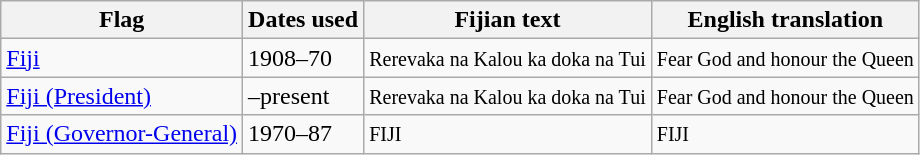<table class="wikitable sortable noresize">
<tr>
<th>Flag</th>
<th>Dates used</th>
<th>Fijian text</th>
<th>English translation</th>
</tr>
<tr>
<td> <a href='#'>Fiji</a></td>
<td>1908–70</td>
<td><small>Rerevaka na Kalou ka doka na Tui</small></td>
<td><small>Fear God and honour the Queen</small></td>
</tr>
<tr>
<td> <a href='#'>Fiji (President)</a></td>
<td>–present</td>
<td><small>Rerevaka na Kalou ka doka na Tui</small></td>
<td><small>Fear God and honour the Queen</small></td>
</tr>
<tr>
<td> <a href='#'>Fiji (Governor-General)</a></td>
<td>1970–87</td>
<td><small>FIJI</small></td>
<td><small>FIJI</small></td>
</tr>
</table>
